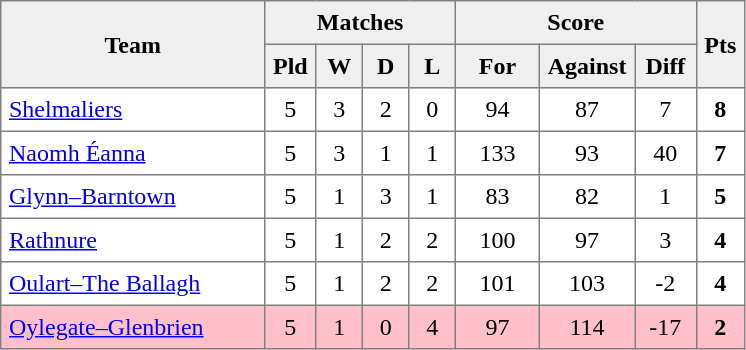<table style=border-collapse:collapse border=1 cellspacing=0 cellpadding=5>
<tr align=center bgcolor=#efefef>
<th rowspan=2 width=165>Team</th>
<th colspan=4>Matches</th>
<th colspan=3>Score</th>
<th rowspan=2width=20>Pts</th>
</tr>
<tr align=center bgcolor=#efefef>
<th width=20>Pld</th>
<th width=20>W</th>
<th width=20>D</th>
<th width=20>L</th>
<th width=45>For</th>
<th width=45>Against</th>
<th width=30>Diff</th>
</tr>
<tr align=center>
<td style="text-align:left;"><a href='#'>Shelmaliers</a></td>
<td>5</td>
<td>3</td>
<td>2</td>
<td>0</td>
<td>94</td>
<td>87</td>
<td>7</td>
<td><strong>8</strong></td>
</tr>
<tr align=center>
<td style="text-align:left;"><a href='#'>Naomh Éanna</a></td>
<td>5</td>
<td>3</td>
<td>1</td>
<td>1</td>
<td>133</td>
<td>93</td>
<td>40</td>
<td><strong>7</strong></td>
</tr>
<tr align=center>
<td style="text-align:left;"><a href='#'>Glynn–Barntown</a></td>
<td>5</td>
<td>1</td>
<td>3</td>
<td>1</td>
<td>83</td>
<td>82</td>
<td>1</td>
<td><strong>5</strong></td>
</tr>
<tr align=center>
<td style="text-align:left;"><a href='#'>Rathnure</a></td>
<td>5</td>
<td>1</td>
<td>2</td>
<td>2</td>
<td>100</td>
<td>97</td>
<td>3</td>
<td><strong>4</strong></td>
</tr>
<tr align=center>
<td style="text-align:left;"><a href='#'>Oulart–The Ballagh</a></td>
<td>5</td>
<td>1</td>
<td>2</td>
<td>2</td>
<td>101</td>
<td>103</td>
<td>-2</td>
<td><strong>4</strong></td>
</tr>
<tr align=center style="background:#FFC0CB;">
<td style="text-align:left;"><a href='#'>Oylegate–Glenbrien</a></td>
<td>5</td>
<td>1</td>
<td>0</td>
<td>4</td>
<td>97</td>
<td>114</td>
<td>-17</td>
<td><strong>2</strong></td>
</tr>
</table>
